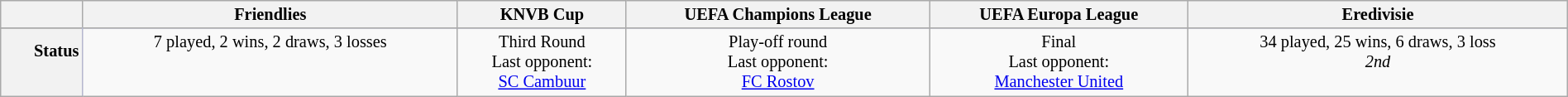<table class="wikitable" style="width:100%; font-size:85%;">
<tr>
<th></th>
<th style="border-bottom:1px solid #B5B7CF;">Friendlies</th>
<th style="border-bottom:1px solid #B5B7CF;">KNVB Cup</th>
<th style="border-bottom:1px solid #B5B7CF;">UEFA Champions League</th>
<th style="border-bottom:1px solid #B5B7CF;">UEFA Europa League</th>
<th style="border-bottom:1px solid #B5B7CF;">Eredivisie</th>
</tr>
<tr>
</tr>
<tr style="font-size:100%;" valign="top">
<th style="border-right:1px solid #B5B7CF;text-align:right;padding-top:10px;">Status</th>
<td align=center>7 played, 2 wins, 2 draws, 3 losses</td>
<td align=center>Third Round<br>Last opponent:<br> <a href='#'>SC Cambuur</a><br></td>
<td align=center>Play-off round<br>Last opponent:<br> <a href='#'>FC Rostov</a></td>
<td align=center>Final<br>Last opponent:<br> <a href='#'>Manchester United</a></td>
<td align=center>34 played, 25 wins, 6 draws, 3 loss<br><em>2nd</em></td>
</tr>
</table>
